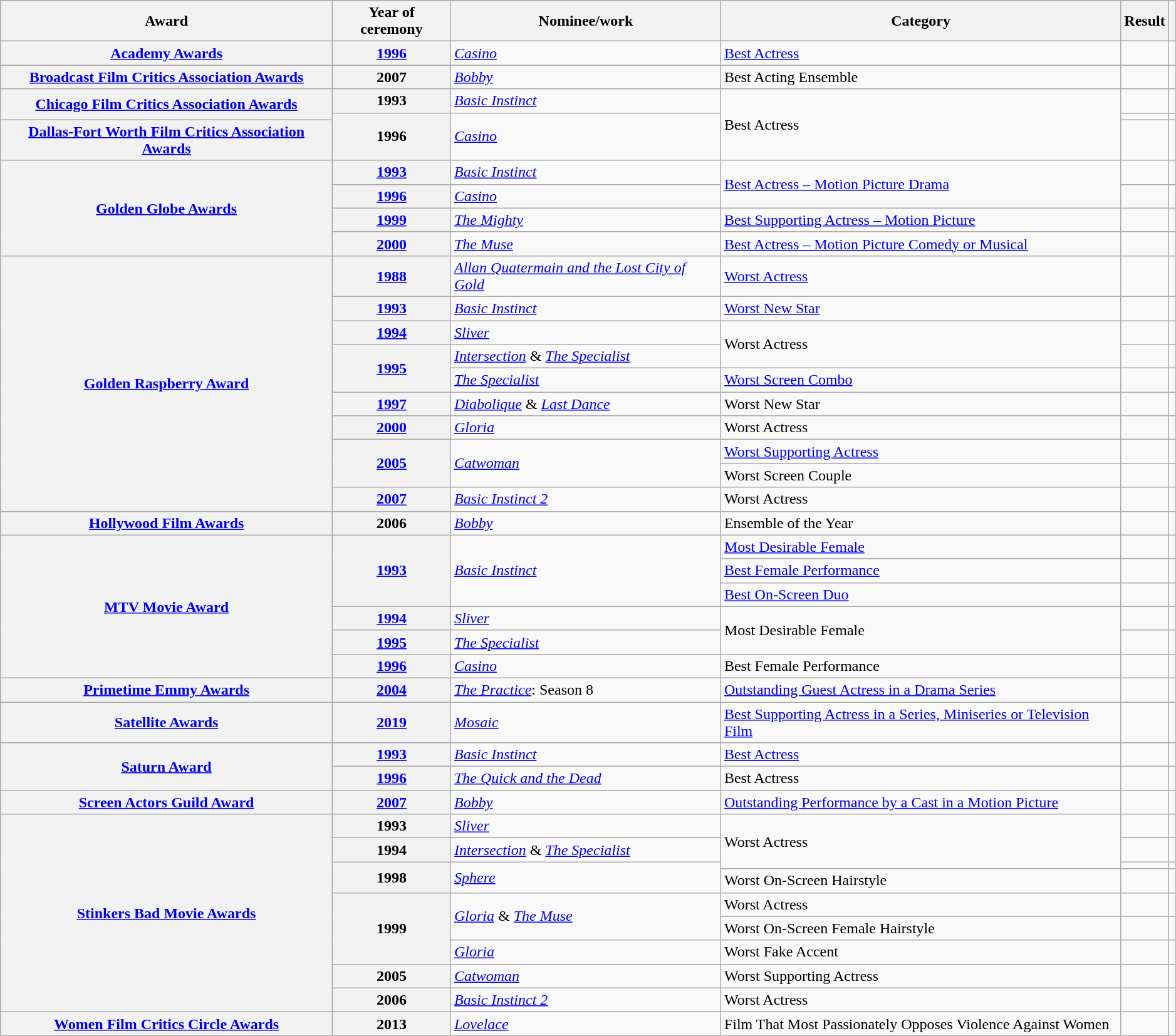<table class="wikitable plainrowheaders sortable" style="width:99%;">
<tr style="background:#ccc; text-align:center;">
<th scope="col">Award</th>
<th scope="col">Year of ceremony</th>
<th scope="col">Nominee/work</th>
<th scope="col">Category</th>
<th scope="col">Result</th>
<th scope="col" class="unsortable"></th>
</tr>
<tr>
<th scope="row" rowspan="1"><a href='#'>Academy Awards</a></th>
<th scope="row"><a href='#'>1996</a></th>
<td style="text-align:left"><em><a href='#'>Casino</a></em></td>
<td><a href='#'>Best Actress</a></td>
<td></td>
<td style="text-align:center;"></td>
</tr>
<tr>
<th scope="row" rowspan=1><a href='#'>Broadcast Film Critics Association Awards</a></th>
<th scope="row">2007</th>
<td style="text-align:left;"><em><a href='#'>Bobby</a></em></td>
<td>Best Acting Ensemble</td>
<td></td>
<td style="text-align:center;"></td>
</tr>
<tr>
<th scope="row" rowspan=2><a href='#'>Chicago Film Critics Association Awards</a></th>
<th scope="row">1993</th>
<td><em><a href='#'>Basic Instinct</a></em></td>
<td rowspan="3">Best Actress</td>
<td></td>
<td style="text-align:center;"></td>
</tr>
<tr>
<th rowspan="2" scope="row">1996</th>
<td rowspan="2"><em><a href='#'>Casino</a></em></td>
<td></td>
<td style="text-align:center;"></td>
</tr>
<tr>
<th scope="row" rowspan=1><a href='#'>Dallas-Fort Worth Film Critics Association Awards</a></th>
<td></td>
<td style="text-align:center;"></td>
</tr>
<tr>
<th scope="row" rowspan="4"><a href='#'>Golden Globe Awards</a></th>
<th scope="row"><a href='#'>1993</a></th>
<td style="text-align:left;"><em><a href='#'>Basic Instinct</a></em></td>
<td rowspan="2"><a href='#'>Best Actress – Motion Picture Drama</a></td>
<td></td>
<td style="text-align:center;"></td>
</tr>
<tr>
<th scope="row"><a href='#'>1996</a></th>
<td style="text-align:left;"><em><a href='#'>Casino</a></em></td>
<td></td>
<td style="text-align:center;"></td>
</tr>
<tr>
<th scope="row"><a href='#'>1999</a></th>
<td style="text-align:left;"><em><a href='#'>The Mighty</a></em></td>
<td><a href='#'>Best Supporting Actress – Motion Picture</a></td>
<td></td>
<td style="text-align:center;"></td>
</tr>
<tr>
<th scope="row"><a href='#'>2000</a></th>
<td style="text-align:left;"><em><a href='#'>The Muse</a></em></td>
<td><a href='#'>Best Actress – Motion Picture Comedy or Musical</a></td>
<td></td>
<td style="text-align:center;"></td>
</tr>
<tr>
<th scope="row" rowspan="10"><a href='#'>Golden Raspberry Award</a></th>
<th scope="row"><a href='#'>1988</a></th>
<td style="text-align:left;"><em><a href='#'>Allan Quatermain and the Lost City of Gold</a></em></td>
<td><a href='#'>Worst Actress</a></td>
<td></td>
<td style="text-align:center;"></td>
</tr>
<tr>
<th scope="row"><a href='#'>1993</a></th>
<td style="text-align:left;"><em><a href='#'>Basic Instinct</a></em></td>
<td><a href='#'>Worst New Star</a></td>
<td></td>
<td style="text-align:center;"></td>
</tr>
<tr>
<th scope="row"><a href='#'>1994</a></th>
<td style="text-align:left;"><em><a href='#'>Sliver</a></em></td>
<td rowspan="2">Worst Actress</td>
<td></td>
<td style="text-align:center;"></td>
</tr>
<tr>
<th scope="row" rowspan="2"><a href='#'>1995</a></th>
<td style="text-align:left;"><em><a href='#'>Intersection</a></em> & <em><a href='#'>The Specialist</a></em></td>
<td></td>
<td style="text-align:center;"></td>
</tr>
<tr>
<td style="text-align:left;"><em><a href='#'>The Specialist</a></em></td>
<td><a href='#'>Worst Screen Combo</a></td>
<td></td>
<td style="text-align:center;"></td>
</tr>
<tr>
<th scope="row"><a href='#'>1997</a></th>
<td style="text-align:left;"><em><a href='#'>Diabolique</a></em> & <em><a href='#'>Last Dance</a></em></td>
<td>Worst New Star</td>
<td></td>
<td style="text-align:center;"></td>
</tr>
<tr>
<th scope="row"><a href='#'>2000</a></th>
<td style="text-align:left;"><em><a href='#'>Gloria</a></em></td>
<td>Worst Actress</td>
<td></td>
<td style="text-align:center;"></td>
</tr>
<tr>
<th scope="row" rowspan=2><a href='#'>2005</a></th>
<td rowspan="2" style="text-align:left;"><em><a href='#'>Catwoman</a></em></td>
<td><a href='#'>Worst Supporting Actress</a></td>
<td></td>
<td style="text-align:center;"></td>
</tr>
<tr>
<td>Worst Screen Couple</td>
<td></td>
<td style="text-align:center;"></td>
</tr>
<tr>
<th scope="row"><a href='#'>2007</a></th>
<td style="text-align:left;"><em><a href='#'>Basic Instinct 2</a></em></td>
<td>Worst Actress</td>
<td></td>
<td style="text-align:center;"></td>
</tr>
<tr>
<th scope="row" rowspan="1"><a href='#'>Hollywood Film Awards</a></th>
<th scope="row">2006</th>
<td style="text-align:left;"><em><a href='#'>Bobby</a></em></td>
<td>Ensemble of the Year</td>
<td></td>
<td style="text-align:center;"></td>
</tr>
<tr>
<th scope="row" rowspan="6"><a href='#'>MTV Movie Award</a></th>
<th scope="row" rowspan=3><a href='#'>1993</a></th>
<td rowspan="3" style="text-align:left;"><em><a href='#'>Basic Instinct</a></em></td>
<td><a href='#'>Most Desirable Female</a></td>
<td></td>
<td style="text-align:center;"></td>
</tr>
<tr>
<td><a href='#'>Best Female Performance</a></td>
<td></td>
<td style="text-align:center;"></td>
</tr>
<tr>
<td><a href='#'>Best On-Screen Duo</a></td>
<td></td>
<td style="text-align:center;"></td>
</tr>
<tr>
<th scope="row"><a href='#'>1994</a></th>
<td style="text-align:left;"><em><a href='#'>Sliver</a></em></td>
<td rowspan="2">Most Desirable Female</td>
<td></td>
<td style="text-align:center;"></td>
</tr>
<tr>
<th scope="row"><a href='#'>1995</a></th>
<td style="text-align:left;"><em><a href='#'>The Specialist</a></em></td>
<td></td>
<td style="text-align:center;"></td>
</tr>
<tr>
<th scope="row"><a href='#'>1996</a></th>
<td style="text-align:left;"><em><a href='#'>Casino</a></em></td>
<td>Best Female Performance</td>
<td></td>
<td style="text-align:center;"></td>
</tr>
<tr>
<th scope="row" rowspan="1"><a href='#'>Primetime Emmy Awards</a></th>
<th scope="row"><a href='#'>2004</a></th>
<td style="text-align:left"><em><a href='#'>The Practice</a></em>: Season 8</td>
<td><a href='#'>Outstanding Guest Actress in a Drama Series</a></td>
<td></td>
<td style="text-align:center;"></td>
</tr>
<tr>
<th scope="row" rowspan="1"><a href='#'>Satellite Awards</a></th>
<th scope="row"><a href='#'>2019</a></th>
<td style="text-align:left;"><em><a href='#'>Mosaic</a></em></td>
<td><a href='#'>Best Supporting Actress in a Series, Miniseries or Television Film</a></td>
<td></td>
<td style="text-align:center;"></td>
</tr>
<tr>
<th scope="row" rowspan="2"><a href='#'>Saturn Award</a></th>
<th scope="row"><a href='#'>1993</a></th>
<td style="text-align:left;"><em><a href='#'>Basic Instinct</a></em></td>
<td><a href='#'>Best Actress</a></td>
<td></td>
<td style="text-align:center;"></td>
</tr>
<tr>
<th scope="row"><a href='#'>1996</a></th>
<td style="text-align:left;"><em><a href='#'>The Quick and the Dead</a></em></td>
<td>Best Actress</td>
<td></td>
<td style="text-align:center;"></td>
</tr>
<tr>
<th scope="row" rowspan="1"><a href='#'>Screen Actors Guild Award</a></th>
<th scope="row"><a href='#'>2007</a></th>
<td style="text-align:left;"><em><a href='#'>Bobby</a></em></td>
<td><a href='#'>Outstanding Performance by a Cast in a Motion Picture</a></td>
<td></td>
<td style="text-align:center;"></td>
</tr>
<tr>
<th scope="row" rowspan="9"><a href='#'>Stinkers Bad Movie Awards</a></th>
<th scope="row">1993</th>
<td style="text-align:left;"><em><a href='#'>Sliver</a></em></td>
<td rowspan="3">Worst Actress</td>
<td></td>
<td style="text-align:center;"></td>
</tr>
<tr>
<th scope="row">1994</th>
<td style="text-align:left;"><em><a href='#'>Intersection</a></em> & <em><a href='#'>The Specialist</a></em></td>
<td></td>
<td style="text-align:center;"></td>
</tr>
<tr>
<th scope="row" rowspan=2>1998</th>
<td rowspan="2" style="text-align:left;"><em><a href='#'>Sphere</a></em></td>
<td></td>
<td style="text-align:center;"></td>
</tr>
<tr>
<td>Worst On-Screen Hairstyle</td>
<td></td>
<td style="text-align:center;"></td>
</tr>
<tr>
<th scope="row" rowspan=3>1999</th>
<td rowspan="2" style="text-align:left;"><em><a href='#'>Gloria</a></em> & <em><a href='#'>The Muse</a></em></td>
<td>Worst Actress</td>
<td></td>
<td style="text-align:center;"></td>
</tr>
<tr>
<td>Worst On-Screen Female Hairstyle</td>
<td></td>
<td style="text-align:center;"></td>
</tr>
<tr>
<td style="text-align:left;"><em><a href='#'>Gloria</a></em></td>
<td>Worst Fake Accent</td>
<td></td>
<td style="text-align:center;"></td>
</tr>
<tr>
<th scope="row">2005</th>
<td style="text-align:left;"><em><a href='#'>Catwoman</a></em></td>
<td>Worst Supporting Actress</td>
<td></td>
<td style="text-align:center;"></td>
</tr>
<tr>
<th scope="row">2006</th>
<td style="text-align:left;"><em><a href='#'>Basic Instinct 2</a></em></td>
<td>Worst Actress</td>
<td></td>
<td style="text-align:center;"></td>
</tr>
<tr>
<th scope="row" rowspan=1><a href='#'>Women Film Critics Circle Awards</a></th>
<th scope="row">2013</th>
<td><em><a href='#'>Lovelace</a></em></td>
<td>Film That Most Passionately Opposes Violence Against Women</td>
<td></td>
<td style="text-align:center;"></td>
</tr>
</table>
